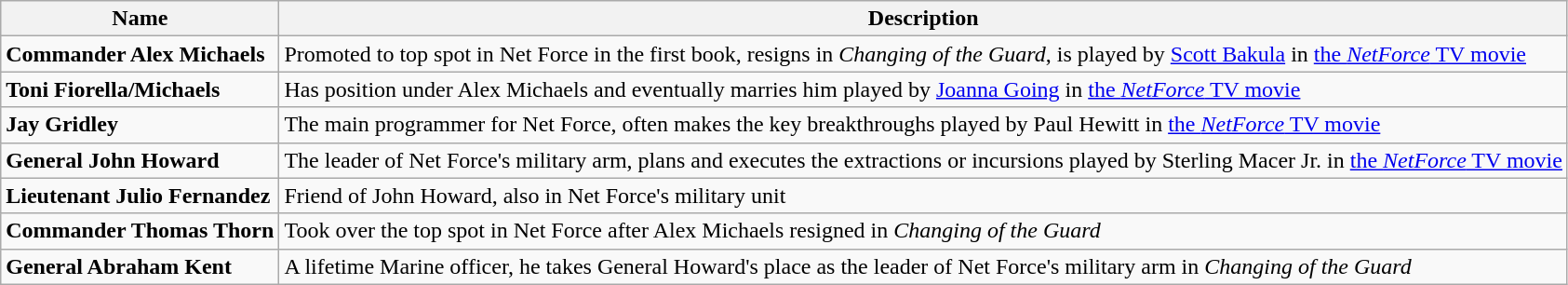<table class="wikitable">
<tr>
<th>Name</th>
<th>Description</th>
</tr>
<tr>
<td><strong>Commander Alex Michaels</strong></td>
<td>Promoted to top spot in Net Force in the first book, resigns in <em>Changing of the Guard</em>, is played by <a href='#'>Scott Bakula</a> in <a href='#'>the <em>NetForce</em> TV movie</a></td>
</tr>
<tr>
<td><strong>Toni Fiorella/Michaels</strong></td>
<td>Has position under Alex Michaels and eventually marries him played by <a href='#'>Joanna Going</a> in <a href='#'>the <em>NetForce</em> TV movie</a></td>
</tr>
<tr>
<td><strong>Jay Gridley</strong></td>
<td>The main programmer for Net Force, often makes the key breakthroughs played by Paul Hewitt in <a href='#'>the <em>NetForce</em> TV movie</a></td>
</tr>
<tr>
<td><strong>General John Howard</strong></td>
<td>The leader of Net Force's military arm, plans and executes the extractions or incursions played by Sterling Macer Jr. in <a href='#'>the <em>NetForce</em> TV movie</a></td>
</tr>
<tr>
<td><strong>Lieutenant Julio Fernandez</strong></td>
<td>Friend of John Howard, also in Net Force's military unit</td>
</tr>
<tr>
<td><strong>Commander Thomas Thorn</strong></td>
<td>Took over the top spot in Net Force after Alex Michaels resigned in <em>Changing of the Guard</em></td>
</tr>
<tr>
<td><strong>General Abraham Kent</strong></td>
<td>A lifetime Marine officer, he takes General Howard's place as the leader of Net Force's military arm in <em>Changing of the Guard</em></td>
</tr>
</table>
